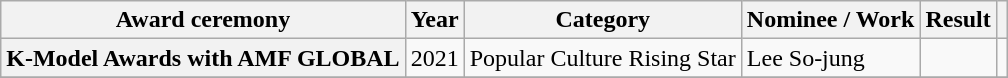<table class="wikitable plainrowheaders">
<tr>
<th scope="col">Award ceremony</th>
<th scope="col">Year</th>
<th scope="col">Category</th>
<th scope="col">Nominee / Work</th>
<th scope="col">Result</th>
<th scope="col"></th>
</tr>
<tr>
<th scope="row">K-Model Awards with AMF GLOBAL</th>
<td style="text-align:center">2021</td>
<td>Popular Culture Rising Star</td>
<td>Lee So-jung</td>
<td></td>
<td style="text-align:center"></td>
</tr>
<tr>
</tr>
</table>
